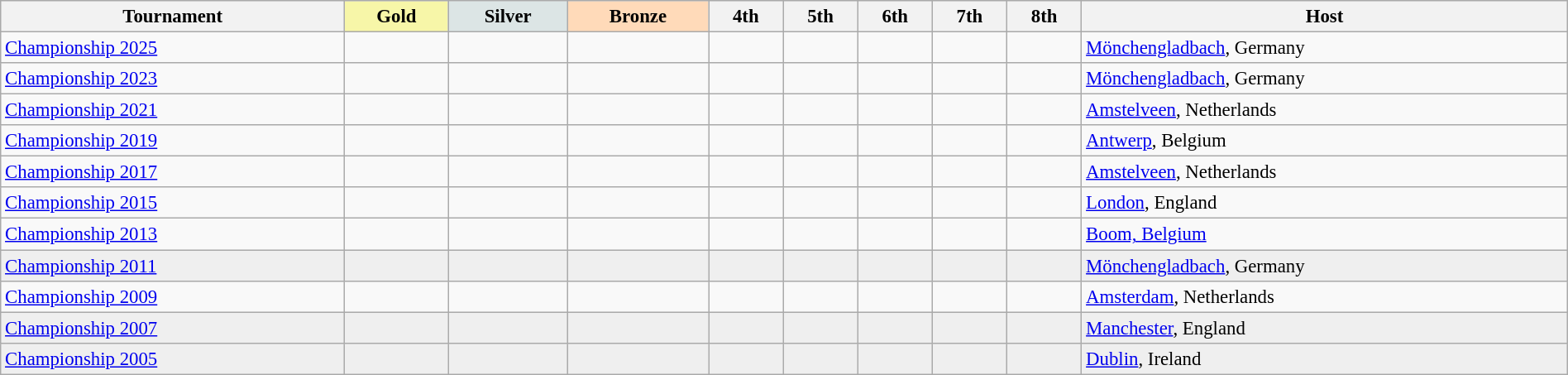<table class="wikitable" style="width: 100%; font-size: 95%;">
<tr bgcolor=#efefef>
<th>Tournament</th>
<th style="background:#F7F6A8;">Gold</th>
<th style="background:#DCE5E5;">Silver</th>
<th style="background:#FFDAB9;">Bronze</th>
<th>4th</th>
<th>5th</th>
<th>6th</th>
<th>7th</th>
<th>8th</th>
<th>Host</th>
</tr>
<tr bgcolor=>
<td><a href='#'>Championship 2025</a></td>
<td></td>
<td></td>
<td></td>
<td></td>
<td></td>
<td></td>
<td></td>
<td></td>
<td><a href='#'>Mönchengladbach</a>, Germany</td>
</tr>
<tr bgcolor=>
<td><a href='#'>Championship 2023</a></td>
<td></td>
<td></td>
<td></td>
<td></td>
<td></td>
<td></td>
<td></td>
<td></td>
<td><a href='#'>Mönchengladbach</a>, Germany</td>
</tr>
<tr bgcolor=>
<td><a href='#'>Championship 2021</a></td>
<td></td>
<td></td>
<td></td>
<td></td>
<td></td>
<td></td>
<td></td>
<td></td>
<td><a href='#'>Amstelveen</a>, Netherlands</td>
</tr>
<tr bgcolor=>
<td><a href='#'>Championship 2019</a></td>
<td></td>
<td></td>
<td></td>
<td></td>
<td></td>
<td></td>
<td></td>
<td></td>
<td><a href='#'>Antwerp</a>, Belgium</td>
</tr>
<tr bgcolor=>
<td><a href='#'>Championship 2017</a></td>
<td></td>
<td></td>
<td></td>
<td></td>
<td></td>
<td></td>
<td></td>
<td></td>
<td><a href='#'>Amstelveen</a>, Netherlands</td>
</tr>
<tr bgcolor=>
<td><a href='#'>Championship 2015</a></td>
<td></td>
<td></td>
<td></td>
<td></td>
<td></td>
<td></td>
<td></td>
<td></td>
<td><a href='#'>London</a>, England</td>
</tr>
<tr bgcolor=>
<td><a href='#'>Championship 2013</a></td>
<td></td>
<td></td>
<td></td>
<td></td>
<td></td>
<td></td>
<td></td>
<td></td>
<td><a href='#'>Boom, Belgium</a></td>
</tr>
<tr bgcolor=#efefef>
<td><a href='#'>Championship 2011</a></td>
<td></td>
<td></td>
<td></td>
<td></td>
<td></td>
<td></td>
<td></td>
<td></td>
<td><a href='#'>Mönchengladbach</a>, Germany</td>
</tr>
<tr bgcolor=>
<td><a href='#'>Championship 2009</a></td>
<td></td>
<td></td>
<td></td>
<td></td>
<td></td>
<td></td>
<td></td>
<td></td>
<td><a href='#'>Amsterdam</a>, Netherlands</td>
</tr>
<tr bgcolor=#efefef>
<td><a href='#'>Championship 2007</a></td>
<td></td>
<td></td>
<td></td>
<td></td>
<td></td>
<td></td>
<td></td>
<td></td>
<td><a href='#'>Manchester</a>, England</td>
</tr>
<tr bgcolor=#efefef>
<td><a href='#'>Championship 2005</a></td>
<td></td>
<td></td>
<td></td>
<td></td>
<td></td>
<td></td>
<td></td>
<td></td>
<td><a href='#'>Dublin</a>, Ireland</td>
</tr>
</table>
